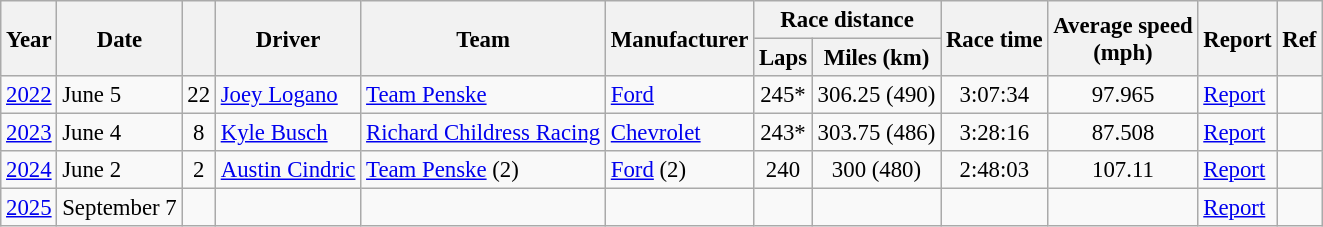<table class="wikitable" style="font-size: 95%;">
<tr>
<th rowspan=2>Year</th>
<th rowspan=2>Date</th>
<th rowspan=2></th>
<th rowspan=2>Driver</th>
<th rowspan=2>Team</th>
<th rowspan=2>Manufacturer</th>
<th colspan=2>Race distance</th>
<th rowspan=2>Race time</th>
<th rowspan=2>Average speed<br>(mph)</th>
<th rowspan=2>Report</th>
<th rowspan=2>Ref</th>
</tr>
<tr>
<th>Laps</th>
<th>Miles (km)</th>
</tr>
<tr>
<td><a href='#'>2022</a></td>
<td>June 5</td>
<td align=center>22</td>
<td><a href='#'>Joey Logano</a></td>
<td><a href='#'>Team Penske</a></td>
<td><a href='#'>Ford</a></td>
<td align=center>245*</td>
<td align=center>306.25 (490)</td>
<td align=center>3:07:34</td>
<td align=center>97.965</td>
<td><a href='#'>Report</a></td>
<td align=center></td>
</tr>
<tr>
<td><a href='#'>2023</a></td>
<td>June 4</td>
<td align="center">8</td>
<td><a href='#'>Kyle Busch</a></td>
<td><a href='#'>Richard Childress Racing</a></td>
<td><a href='#'>Chevrolet</a></td>
<td align="center">243*</td>
<td align="center">303.75 (486)</td>
<td align="center">3:28:16</td>
<td align="center">87.508</td>
<td><a href='#'>Report</a></td>
<td align="center"></td>
</tr>
<tr>
<td><a href='#'>2024</a></td>
<td>June 2</td>
<td align="center">2</td>
<td><a href='#'>Austin Cindric</a></td>
<td><a href='#'>Team Penske</a> (2)</td>
<td><a href='#'>Ford</a> (2)</td>
<td align="center">240</td>
<td align="center">300 (480)</td>
<td align="center">2:48:03</td>
<td align="center">107.11</td>
<td><a href='#'>Report</a></td>
<td align="center"></td>
</tr>
<tr>
<td><a href='#'>2025</a></td>
<td>September 7</td>
<td align="center"></td>
<td></td>
<td></td>
<td></td>
<td align="center"></td>
<td align="center"></td>
<td align="center"></td>
<td align="center"></td>
<td><a href='#'>Report</a></td>
<td align="center"></td>
</tr>
</table>
